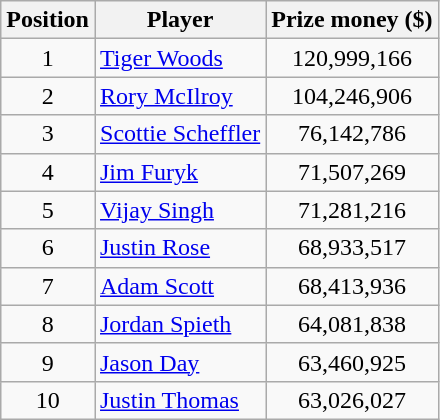<table class="wikitable">
<tr>
<th>Position</th>
<th>Player</th>
<th>Prize money ($)</th>
</tr>
<tr>
<td align=center>1</td>
<td> <a href='#'>Tiger Woods</a></td>
<td align=center>120,999,166</td>
</tr>
<tr>
<td align=center>2</td>
<td> <a href='#'>Rory McIlroy</a></td>
<td align=center>104,246,906</td>
</tr>
<tr>
<td align=center>3</td>
<td> <a href='#'>Scottie Scheffler</a></td>
<td align=center>76,142,786</td>
</tr>
<tr>
<td align=center>4</td>
<td> <a href='#'>Jim Furyk</a></td>
<td align=center>71,507,269</td>
</tr>
<tr>
<td align=center>5</td>
<td> <a href='#'>Vijay Singh</a></td>
<td align=center>71,281,216</td>
</tr>
<tr>
<td align=center>6</td>
<td> <a href='#'>Justin Rose</a></td>
<td align=center>68,933,517</td>
</tr>
<tr>
<td align=center>7</td>
<td> <a href='#'>Adam Scott</a></td>
<td align=center>68,413,936</td>
</tr>
<tr>
<td align=center>8</td>
<td> <a href='#'>Jordan Spieth</a></td>
<td align=center>64,081,838</td>
</tr>
<tr>
<td align=center>9</td>
<td> <a href='#'>Jason Day</a></td>
<td align=center>63,460,925</td>
</tr>
<tr>
<td align=center>10</td>
<td> <a href='#'>Justin Thomas</a></td>
<td align=center>63,026,027</td>
</tr>
</table>
